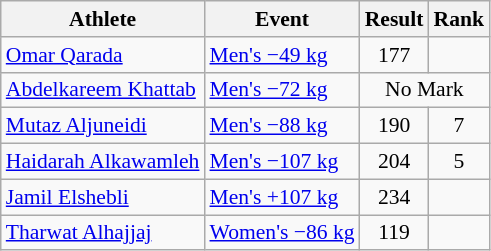<table class="wikitable" style="font-size:90%">
<tr>
<th>Athlete</th>
<th>Event</th>
<th>Result</th>
<th>Rank</th>
</tr>
<tr align=center>
<td align=left><a href='#'>Omar Qarada</a></td>
<td align=left><a href='#'>Men's −49 kg</a></td>
<td>177</td>
<td></td>
</tr>
<tr align=center>
<td align=left><a href='#'>Abdelkareem Khattab</a></td>
<td align=left><a href='#'>Men's −72 kg</a></td>
<td colspan=2>No Mark</td>
</tr>
<tr align=center>
<td align=left><a href='#'>Mutaz Aljuneidi</a></td>
<td align=left><a href='#'>Men's −88 kg</a></td>
<td>190</td>
<td>7</td>
</tr>
<tr align=center>
<td align=left><a href='#'>Haidarah Alkawamleh</a></td>
<td align=left><a href='#'>Men's −107 kg</a></td>
<td>204</td>
<td>5</td>
</tr>
<tr align=center>
<td align=left><a href='#'>Jamil Elshebli</a></td>
<td align=left><a href='#'>Men's +107 kg</a></td>
<td>234</td>
<td></td>
</tr>
<tr align=center>
<td align=left><a href='#'>Tharwat Alhajjaj</a></td>
<td align=left><a href='#'>Women's −86 kg</a></td>
<td>119</td>
<td></td>
</tr>
</table>
